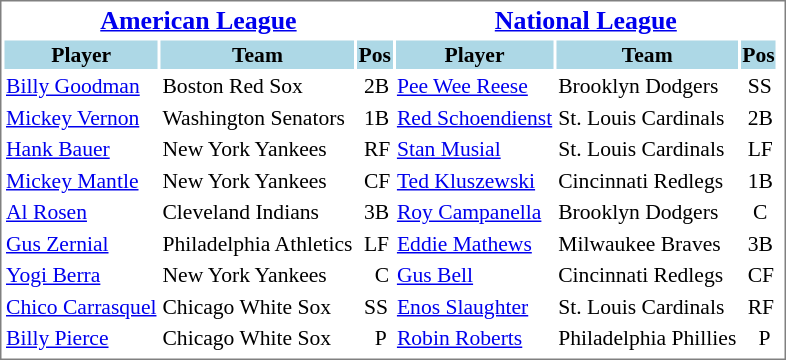<table cellpadding="1" style="width:auto;font-size: 90%; border: 1px solid gray;">
<tr align="center" style="font-size: larger;">
<th colspan=3><a href='#'>American League</a></th>
<th colspan=3><a href='#'>National League</a></th>
</tr>
<tr style="background:lightblue;">
<th>Player</th>
<th>Team</th>
<th>Pos</th>
<th>Player</th>
<th>Team</th>
<th>Pos</th>
</tr>
<tr>
<td><a href='#'>Billy Goodman</a></td>
<td>Boston Red Sox</td>
<td> 2B</td>
<td><a href='#'>Pee Wee Reese</a></td>
<td>Brooklyn Dodgers</td>
<td> SS</td>
</tr>
<tr>
<td><a href='#'>Mickey Vernon</a></td>
<td>Washington Senators</td>
<td> 1B</td>
<td><a href='#'>Red Schoendienst</a></td>
<td>St. Louis Cardinals</td>
<td> 2B</td>
</tr>
<tr>
<td><a href='#'>Hank Bauer</a></td>
<td>New York Yankees</td>
<td> RF</td>
<td><a href='#'>Stan Musial</a></td>
<td>St. Louis Cardinals</td>
<td> LF</td>
</tr>
<tr>
<td><a href='#'>Mickey Mantle</a></td>
<td>New York Yankees</td>
<td> CF</td>
<td><a href='#'>Ted Kluszewski</a></td>
<td>Cincinnati Redlegs</td>
<td> 1B</td>
</tr>
<tr>
<td><a href='#'>Al Rosen</a></td>
<td>Cleveland Indians</td>
<td> 3B</td>
<td><a href='#'>Roy Campanella</a></td>
<td>Brooklyn Dodgers</td>
<td>  C</td>
<td></td>
</tr>
<tr>
<td><a href='#'>Gus Zernial</a></td>
<td>Philadelphia Athletics</td>
<td> LF</td>
<td><a href='#'>Eddie Mathews</a></td>
<td>Milwaukee Braves</td>
<td> 3B</td>
</tr>
<tr>
<td><a href='#'>Yogi Berra</a></td>
<td>New York Yankees</td>
<td>   C</td>
<td><a href='#'>Gus Bell</a></td>
<td>Cincinnati Redlegs</td>
<td> CF</td>
</tr>
<tr>
<td><a href='#'>Chico Carrasquel</a></td>
<td>Chicago White Sox</td>
<td> SS</td>
<td><a href='#'>Enos Slaughter</a></td>
<td>St. Louis Cardinals</td>
<td> RF</td>
<td></td>
</tr>
<tr>
<td><a href='#'>Billy Pierce</a></td>
<td>Chicago White Sox</td>
<td>   P</td>
<td><a href='#'>Robin Roberts</a></td>
<td>Philadelphia Phillies</td>
<td>   P</td>
</tr>
<tr>
</tr>
</table>
